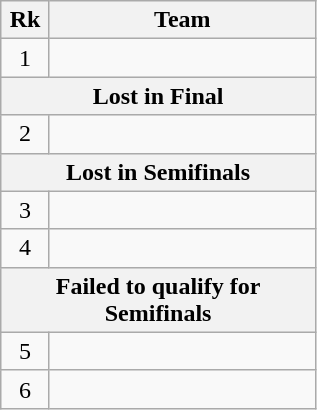<table class=wikitable style=text-align:center>
<tr>
<th width=25>Rk</th>
<th width=170>Team</th>
</tr>
<tr>
<td>1</td>
<td align=left></td>
</tr>
<tr>
<th colspan="6">Lost in Final</th>
</tr>
<tr>
<td>2</td>
<td align=left></td>
</tr>
<tr>
<th colspan="6">Lost in Semifinals</th>
</tr>
<tr>
<td>3</td>
<td align=left></td>
</tr>
<tr>
<td>4</td>
<td align=left></td>
</tr>
<tr>
<th colspan="6">Failed to qualify for Semifinals</th>
</tr>
<tr>
<td>5</td>
<td align=left></td>
</tr>
<tr>
<td>6</td>
<td align=left></td>
</tr>
</table>
